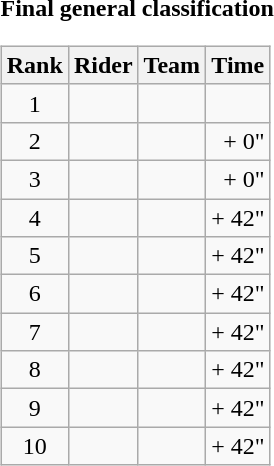<table>
<tr>
<td><strong>Final general classification</strong><br><table class="wikitable">
<tr>
<th scope="col">Rank</th>
<th scope="col">Rider</th>
<th scope="col">Team</th>
<th scope="col">Time</th>
</tr>
<tr>
<td style="text-align:center;">1</td>
<td></td>
<td></td>
<td style="text-align:right;"></td>
</tr>
<tr>
<td style="text-align:center;">2</td>
<td></td>
<td></td>
<td style="text-align:right;">+ 0"</td>
</tr>
<tr>
<td style="text-align:center;">3</td>
<td></td>
<td></td>
<td style="text-align:right;">+ 0"</td>
</tr>
<tr>
<td style="text-align:center;">4</td>
<td></td>
<td></td>
<td style="text-align:right;">+ 42"</td>
</tr>
<tr>
<td style="text-align:center;">5</td>
<td></td>
<td></td>
<td style="text-align:right;">+ 42"</td>
</tr>
<tr>
<td style="text-align:center;">6</td>
<td></td>
<td></td>
<td style="text-align:right;">+ 42"</td>
</tr>
<tr>
<td style="text-align:center;">7</td>
<td></td>
<td></td>
<td style="text-align:right;">+ 42"</td>
</tr>
<tr>
<td style="text-align:center;">8</td>
<td></td>
<td></td>
<td style="text-align:right;">+ 42"</td>
</tr>
<tr>
<td style="text-align:center;">9</td>
<td></td>
<td></td>
<td style="text-align:right;">+ 42"</td>
</tr>
<tr>
<td style="text-align:center;">10</td>
<td></td>
<td></td>
<td style="text-align:right;">+ 42"</td>
</tr>
</table>
</td>
</tr>
</table>
